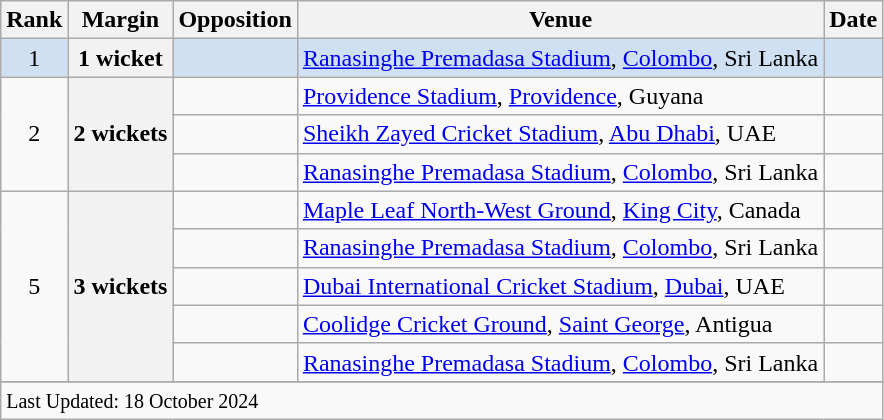<table class="wikitable plainrowheaders sortable">
<tr>
<th scope=col>Rank</th>
<th scope=col>Margin</th>
<th scope=col>Opposition</th>
<th scope=col>Venue</th>
<th scope=col>Date</th>
</tr>
<tr bgcolor=#cee0f2>
<td align=center>1</td>
<th scope=row style=text-align:center>1 wicket</th>
<td></td>
<td><a href='#'>Ranasinghe Premadasa Stadium</a>, <a href='#'>Colombo</a>, Sri Lanka</td>
<td></td>
</tr>
<tr>
<td align=center rowspan=3>2</td>
<th scope=row style=text-align:center rowspan=3>2 wickets</th>
<td></td>
<td><a href='#'>Providence Stadium</a>, <a href='#'>Providence</a>, Guyana</td>
<td> </td>
</tr>
<tr>
<td></td>
<td><a href='#'>Sheikh Zayed Cricket Stadium</a>, <a href='#'>Abu Dhabi</a>, UAE</td>
<td></td>
</tr>
<tr>
<td></td>
<td><a href='#'>Ranasinghe Premadasa Stadium</a>, <a href='#'>Colombo</a>, Sri Lanka</td>
<td></td>
</tr>
<tr>
<td align=center rowspan=5>5</td>
<th scope=row style=text-align:center rowspan=5>3 wickets</th>
<td></td>
<td><a href='#'>Maple Leaf North-West Ground</a>, <a href='#'>King City</a>, Canada</td>
<td></td>
</tr>
<tr>
<td></td>
<td><a href='#'>Ranasinghe Premadasa Stadium</a>, <a href='#'>Colombo</a>, Sri Lanka</td>
<td></td>
</tr>
<tr>
<td></td>
<td><a href='#'>Dubai International Cricket Stadium</a>, <a href='#'>Dubai</a>, UAE</td>
<td></td>
</tr>
<tr>
<td></td>
<td><a href='#'>Coolidge Cricket Ground</a>, <a href='#'>Saint George</a>, Antigua</td>
<td></td>
</tr>
<tr>
<td></td>
<td><a href='#'>Ranasinghe Premadasa Stadium</a>, <a href='#'>Colombo</a>, Sri Lanka</td>
<td></td>
</tr>
<tr>
</tr>
<tr class=sortbottom>
<td colspan=5><small>Last Updated: 18 October 2024</small></td>
</tr>
</table>
